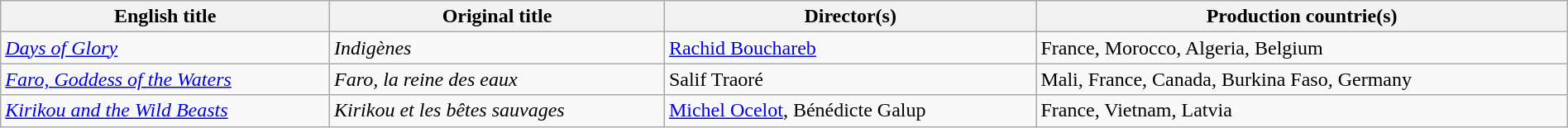<table class="sortable wikitable" style="width:100%; margin-bottom:4px">
<tr>
<th>English title</th>
<th>Original title</th>
<th>Director(s)</th>
<th>Production countrie(s)</th>
</tr>
<tr>
<td><em><a href='#'>Days of Glory</a></em></td>
<td><em>Indigènes</em></td>
<td><a href='#'>Rachid Bouchareb</a></td>
<td>France, Morocco, Algeria, Belgium</td>
</tr>
<tr>
<td><em><a href='#'>Faro, Goddess of the Waters</a></em></td>
<td><em>Faro, la reine des eaux</em></td>
<td>Salif Traoré</td>
<td>Mali, France, Canada, Burkina Faso, Germany</td>
</tr>
<tr>
<td><em><a href='#'>Kirikou and the Wild Beasts</a></em></td>
<td><em>Kirikou et les bêtes sauvages</em></td>
<td><a href='#'>Michel Ocelot</a>, Bénédicte Galup</td>
<td>France, Vietnam, Latvia</td>
</tr>
</table>
